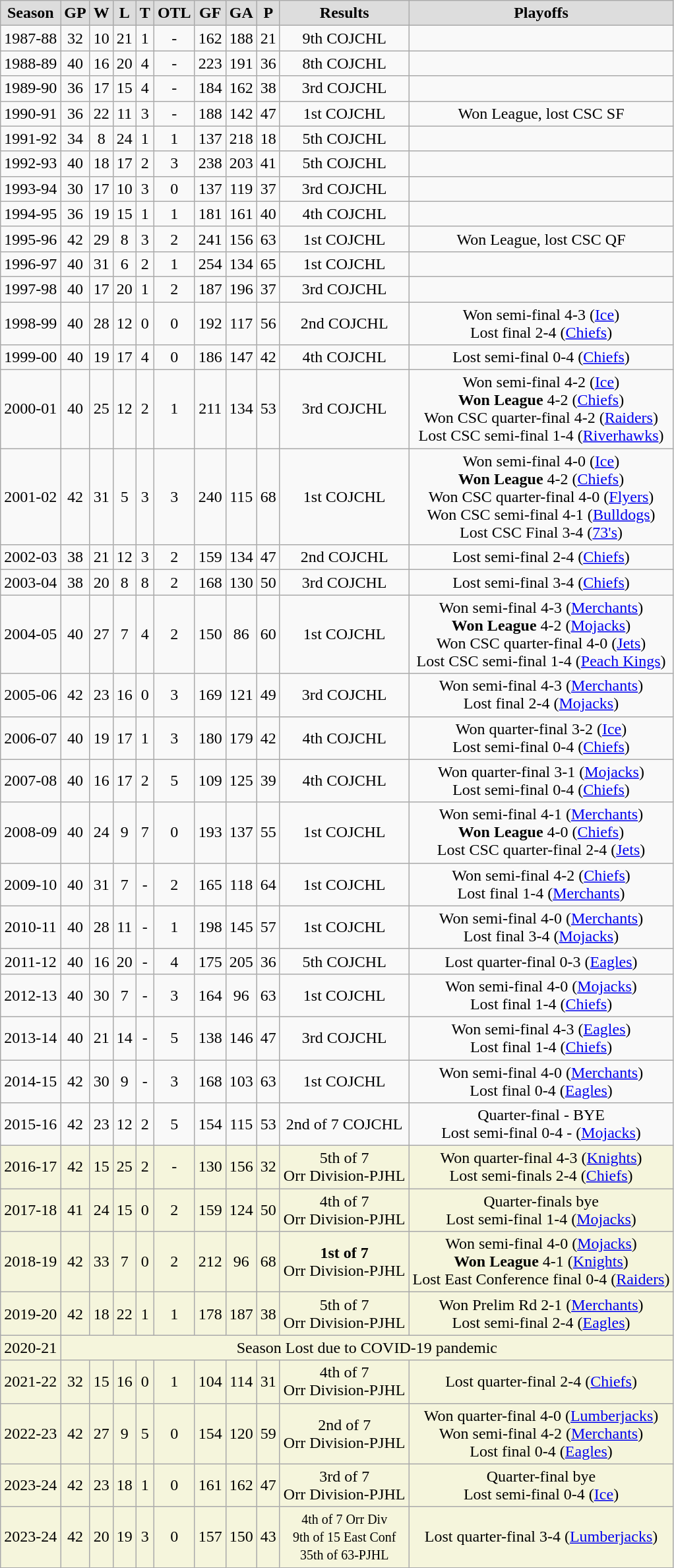<table class="wikitable">
<tr align="center"  bgcolor="#dddddd">
<td><strong>Season</strong></td>
<td><strong>GP</strong></td>
<td><strong>W</strong></td>
<td><strong>L</strong></td>
<td><strong>T</strong></td>
<td><strong>OTL</strong></td>
<td><strong>GF</strong></td>
<td><strong>GA</strong></td>
<td><strong>P</strong></td>
<td><strong>Results</strong></td>
<td><strong>Playoffs</strong></td>
</tr>
<tr align="center">
<td>1987-88</td>
<td>32</td>
<td>10</td>
<td>21</td>
<td>1</td>
<td>-</td>
<td>162</td>
<td>188</td>
<td>21</td>
<td>9th COJCHL</td>
<td></td>
</tr>
<tr align="center">
<td>1988-89</td>
<td>40</td>
<td>16</td>
<td>20</td>
<td>4</td>
<td>-</td>
<td>223</td>
<td>191</td>
<td>36</td>
<td>8th COJCHL</td>
<td></td>
</tr>
<tr align="center">
<td>1989-90</td>
<td>36</td>
<td>17</td>
<td>15</td>
<td>4</td>
<td>-</td>
<td>184</td>
<td>162</td>
<td>38</td>
<td>3rd COJCHL</td>
<td></td>
</tr>
<tr align="center">
<td>1990-91</td>
<td>36</td>
<td>22</td>
<td>11</td>
<td>3</td>
<td>-</td>
<td>188</td>
<td>142</td>
<td>47</td>
<td>1st COJCHL</td>
<td>Won League, lost CSC SF</td>
</tr>
<tr align="center">
<td>1991-92</td>
<td>34</td>
<td>8</td>
<td>24</td>
<td>1</td>
<td>1</td>
<td>137</td>
<td>218</td>
<td>18</td>
<td>5th COJCHL</td>
<td></td>
</tr>
<tr align="center">
<td>1992-93</td>
<td>40</td>
<td>18</td>
<td>17</td>
<td>2</td>
<td>3</td>
<td>238</td>
<td>203</td>
<td>41</td>
<td>5th COJCHL</td>
<td></td>
</tr>
<tr align="center">
<td>1993-94</td>
<td>30</td>
<td>17</td>
<td>10</td>
<td>3</td>
<td>0</td>
<td>137</td>
<td>119</td>
<td>37</td>
<td>3rd COJCHL</td>
<td></td>
</tr>
<tr align="center">
<td>1994-95</td>
<td>36</td>
<td>19</td>
<td>15</td>
<td>1</td>
<td>1</td>
<td>181</td>
<td>161</td>
<td>40</td>
<td>4th COJCHL</td>
<td></td>
</tr>
<tr align="center">
<td>1995-96</td>
<td>42</td>
<td>29</td>
<td>8</td>
<td>3</td>
<td>2</td>
<td>241</td>
<td>156</td>
<td>63</td>
<td>1st COJCHL</td>
<td>Won League, lost CSC QF</td>
</tr>
<tr align="center">
<td>1996-97</td>
<td>40</td>
<td>31</td>
<td>6</td>
<td>2</td>
<td>1</td>
<td>254</td>
<td>134</td>
<td>65</td>
<td>1st COJCHL</td>
<td></td>
</tr>
<tr align="center">
<td>1997-98</td>
<td>40</td>
<td>17</td>
<td>20</td>
<td>1</td>
<td>2</td>
<td>187</td>
<td>196</td>
<td>37</td>
<td>3rd COJCHL</td>
<td></td>
</tr>
<tr align="center">
<td>1998-99</td>
<td>40</td>
<td>28</td>
<td>12</td>
<td>0</td>
<td>0</td>
<td>192</td>
<td>117</td>
<td>56</td>
<td>2nd COJCHL</td>
<td>Won semi-final 4-3 (<a href='#'>Ice</a>)<br>Lost final 2-4 (<a href='#'>Chiefs</a>)</td>
</tr>
<tr align="center">
<td>1999-00</td>
<td>40</td>
<td>19</td>
<td>17</td>
<td>4</td>
<td>0</td>
<td>186</td>
<td>147</td>
<td>42</td>
<td>4th COJCHL</td>
<td>Lost semi-final 0-4 (<a href='#'>Chiefs</a>)</td>
</tr>
<tr align="center">
<td>2000-01</td>
<td>40</td>
<td>25</td>
<td>12</td>
<td>2</td>
<td>1</td>
<td>211</td>
<td>134</td>
<td>53</td>
<td>3rd COJCHL</td>
<td>Won semi-final 4-2 (<a href='#'>Ice</a>)<br><strong>Won League</strong> 4-2 (<a href='#'>Chiefs</a>)<br>Won CSC quarter-final 4-2 (<a href='#'>Raiders</a>)<br>Lost CSC semi-final 1-4 (<a href='#'>Riverhawks</a>)</td>
</tr>
<tr align="center">
<td>2001-02</td>
<td>42</td>
<td>31</td>
<td>5</td>
<td>3</td>
<td>3</td>
<td>240</td>
<td>115</td>
<td>68</td>
<td>1st COJCHL</td>
<td>Won semi-final 4-0 (<a href='#'>Ice</a>)<br><strong>Won League</strong> 4-2  (<a href='#'>Chiefs</a>)<br>Won CSC quarter-final 4-0 (<a href='#'>Flyers</a>)<br>Won CSC semi-final 4-1 (<a href='#'>Bulldogs</a>)<br>Lost CSC Final 3-4 (<a href='#'>73's</a>)</td>
</tr>
<tr align="center">
<td>2002-03</td>
<td>38</td>
<td>21</td>
<td>12</td>
<td>3</td>
<td>2</td>
<td>159</td>
<td>134</td>
<td>47</td>
<td>2nd COJCHL</td>
<td>Lost semi-final 2-4 (<a href='#'>Chiefs</a>)</td>
</tr>
<tr align="center">
<td>2003-04</td>
<td>38</td>
<td>20</td>
<td>8</td>
<td>8</td>
<td>2</td>
<td>168</td>
<td>130</td>
<td>50</td>
<td>3rd COJCHL</td>
<td>Lost semi-final 3-4 (<a href='#'>Chiefs</a>)</td>
</tr>
<tr align="center">
<td>2004-05</td>
<td>40</td>
<td>27</td>
<td>7</td>
<td>4</td>
<td>2</td>
<td>150</td>
<td>86</td>
<td>60</td>
<td>1st COJCHL</td>
<td>Won semi-final 4-3 (<a href='#'>Merchants</a>)<br><strong>Won League</strong> 4-2 (<a href='#'>Mojacks</a>)<br>Won CSC quarter-final 4-0 (<a href='#'>Jets</a>)<br>Lost CSC semi-final 1-4 (<a href='#'>Peach Kings</a>)</td>
</tr>
<tr align="center">
<td>2005-06</td>
<td>42</td>
<td>23</td>
<td>16</td>
<td>0</td>
<td>3</td>
<td>169</td>
<td>121</td>
<td>49</td>
<td>3rd COJCHL</td>
<td>Won semi-final 4-3 (<a href='#'>Merchants</a>)<br>Lost final 2-4 (<a href='#'>Mojacks</a>)</td>
</tr>
<tr align="center">
<td>2006-07</td>
<td>40</td>
<td>19</td>
<td>17</td>
<td>1</td>
<td>3</td>
<td>180</td>
<td>179</td>
<td>42</td>
<td>4th COJCHL</td>
<td>Won quarter-final 3-2 (<a href='#'>Ice</a>)<br>Lost semi-final 0-4 (<a href='#'>Chiefs</a>)</td>
</tr>
<tr align="center">
<td>2007-08</td>
<td>40</td>
<td>16</td>
<td>17</td>
<td>2</td>
<td>5</td>
<td>109</td>
<td>125</td>
<td>39</td>
<td>4th COJCHL</td>
<td>Won quarter-final 3-1 (<a href='#'>Mojacks</a>)<br>Lost semi-final 0-4 (<a href='#'>Chiefs</a>)</td>
</tr>
<tr align="center">
<td>2008-09</td>
<td>40</td>
<td>24</td>
<td>9</td>
<td>7</td>
<td>0</td>
<td>193</td>
<td>137</td>
<td>55</td>
<td>1st COJCHL</td>
<td>Won semi-final 4-1 (<a href='#'>Merchants</a>)<br><strong>Won League</strong> 4-0 (<a href='#'>Chiefs</a>)<br>Lost CSC quarter-final 2-4 (<a href='#'>Jets</a>)</td>
</tr>
<tr align="center">
<td>2009-10</td>
<td>40</td>
<td>31</td>
<td>7</td>
<td>-</td>
<td>2</td>
<td>165</td>
<td>118</td>
<td>64</td>
<td>1st COJCHL</td>
<td>Won semi-final 4-2 (<a href='#'>Chiefs</a>)<br>Lost final 1-4 (<a href='#'>Merchants</a>)</td>
</tr>
<tr align="center">
<td>2010-11</td>
<td>40</td>
<td>28</td>
<td>11</td>
<td>-</td>
<td>1</td>
<td>198</td>
<td>145</td>
<td>57</td>
<td>1st COJCHL</td>
<td>Won semi-final 4-0 (<a href='#'>Merchants</a>)<br>Lost final 3-4 (<a href='#'>Mojacks</a>)</td>
</tr>
<tr align="center">
<td>2011-12</td>
<td>40</td>
<td>16</td>
<td>20</td>
<td>-</td>
<td>4</td>
<td>175</td>
<td>205</td>
<td>36</td>
<td>5th COJCHL</td>
<td>Lost quarter-final 0-3 (<a href='#'>Eagles</a>)</td>
</tr>
<tr align="center">
<td>2012-13</td>
<td>40</td>
<td>30</td>
<td>7</td>
<td>-</td>
<td>3</td>
<td>164</td>
<td>96</td>
<td>63</td>
<td>1st COJCHL</td>
<td>Won semi-final 4-0 (<a href='#'>Mojacks</a>)<br>Lost final 1-4 (<a href='#'>Chiefs</a>)</td>
</tr>
<tr align="center">
<td>2013-14</td>
<td>40</td>
<td>21</td>
<td>14</td>
<td>-</td>
<td>5</td>
<td>138</td>
<td>146</td>
<td>47</td>
<td>3rd COJCHL</td>
<td>Won semi-final 4-3 (<a href='#'>Eagles</a>)<br>Lost final 1-4 (<a href='#'>Chiefs</a>)</td>
</tr>
<tr align="center">
<td>2014-15</td>
<td>42</td>
<td>30</td>
<td>9</td>
<td>-</td>
<td>3</td>
<td>168</td>
<td>103</td>
<td>63</td>
<td>1st COJCHL</td>
<td>Won semi-final 4-0 (<a href='#'>Merchants</a>)<br>Lost final 0-4 (<a href='#'>Eagles</a>)</td>
</tr>
<tr align="center">
<td>2015-16</td>
<td>42</td>
<td>23</td>
<td>12</td>
<td>2</td>
<td>5</td>
<td>154</td>
<td>115</td>
<td>53</td>
<td>2nd of 7 COJCHL</td>
<td>Quarter-final - BYE<br>Lost semi-final 0-4 - (<a href='#'>Mojacks</a>)</td>
</tr>
<tr align="center" bgcolor=beige>
<td>2016-17</td>
<td>42</td>
<td>15</td>
<td>25</td>
<td>2</td>
<td>-</td>
<td>130</td>
<td>156</td>
<td>32</td>
<td>5th of 7<br>Orr Division-PJHL</td>
<td>Won quarter-final 4-3 (<a href='#'>Knights</a>)<br>Lost semi-finals 2-4 (<a href='#'>Chiefs</a>)</td>
</tr>
<tr align="center" bgcolor=beige>
<td>2017-18</td>
<td>41</td>
<td>24</td>
<td>15</td>
<td>0</td>
<td>2</td>
<td>159</td>
<td>124</td>
<td>50</td>
<td>4th of 7<br>Orr Division-PJHL</td>
<td>Quarter-finals bye<br>Lost semi-final 1-4 (<a href='#'>Mojacks</a>)</td>
</tr>
<tr align="center" bgcolor=beige>
<td>2018-19</td>
<td>42</td>
<td>33</td>
<td>7</td>
<td>0</td>
<td>2</td>
<td>212</td>
<td>96</td>
<td>68</td>
<td><strong>1st of 7</strong><br>Orr Division-PJHL</td>
<td>Won semi-final 4-0 (<a href='#'>Mojacks</a>)<br><strong>Won League</strong> 4-1 (<a href='#'>Knights</a>)<br>Lost East Conference final 0-4 (<a href='#'>Raiders</a>)</td>
</tr>
<tr align="center" bgcolor=beige>
<td>2019-20</td>
<td>42</td>
<td>18</td>
<td>22</td>
<td>1</td>
<td>1</td>
<td>178</td>
<td>187</td>
<td>38</td>
<td>5th of 7<br>Orr Division-PJHL</td>
<td>Won Prelim Rd 2-1 (<a href='#'>Merchants</a>)<br>Lost semi-final 2-4 (<a href='#'>Eagles</a>)</td>
</tr>
<tr align="center" bgcolor="beige">
<td>2020-21</td>
<td colspan="10">Season Lost due to COVID-19 pandemic</td>
</tr>
<tr align="center" bgcolor=beige>
<td>2021-22</td>
<td>32</td>
<td>15</td>
<td>16</td>
<td>0</td>
<td>1</td>
<td>104</td>
<td>114</td>
<td>31</td>
<td>4th of 7<br>Orr Division-PJHL</td>
<td>Lost quarter-final 2-4 (<a href='#'>Chiefs</a>)</td>
</tr>
<tr align="center" bgcolor=beige>
<td>2022-23</td>
<td>42</td>
<td>27</td>
<td>9</td>
<td>5</td>
<td>0</td>
<td>154</td>
<td>120</td>
<td>59</td>
<td>2nd of 7<br>Orr Division-PJHL</td>
<td>Won quarter-final 4-0 (<a href='#'>Lumberjacks</a>)<br>Won semi-final 4-2 (<a href='#'>Merchants</a>)<br>Lost final 0-4 (<a href='#'>Eagles</a>)</td>
</tr>
<tr align="center" bgcolor=beige>
<td>2023-24</td>
<td>42</td>
<td>23</td>
<td>18</td>
<td>1</td>
<td>0</td>
<td>161</td>
<td>162</td>
<td>47</td>
<td>3rd of 7<br>Orr Division-PJHL</td>
<td>Quarter-final bye<br>Lost semi-final 0-4 (<a href='#'>Ice</a>)</td>
</tr>
<tr align="center" bgcolor=beige>
<td>2023-24</td>
<td>42</td>
<td>20</td>
<td>19</td>
<td>3</td>
<td>0</td>
<td>157</td>
<td>150</td>
<td>43</td>
<td><small>4th of 7 Orr Div<br>9th of 15 East Conf<br>35th of 63-PJHL</small></td>
<td>Lost quarter-final 3-4 (<a href='#'>Lumberjacks</a>)</td>
</tr>
</table>
